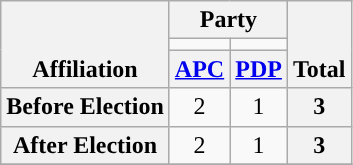<table class=wikitable style="text-align:center">
<tr style="vertical-align:bottom;">
<th rowspan=3>Affiliation</th>
<th colspan=2>Party</th>
<th rowspan=3>Total</th>
</tr>
<tr>
<td style="background-color:"></td>
<td style="background-color:"></td>
</tr>
<tr>
<th><a href='#'>APC</a></th>
<th><a href='#'>PDP</a></th>
</tr>
<tr>
<th>Before Election</th>
<td>2</td>
<td>1</td>
<th>3</th>
</tr>
<tr>
<th>After Election</th>
<td>2</td>
<td>1</td>
<th>3</th>
</tr>
<tr>
</tr>
</table>
